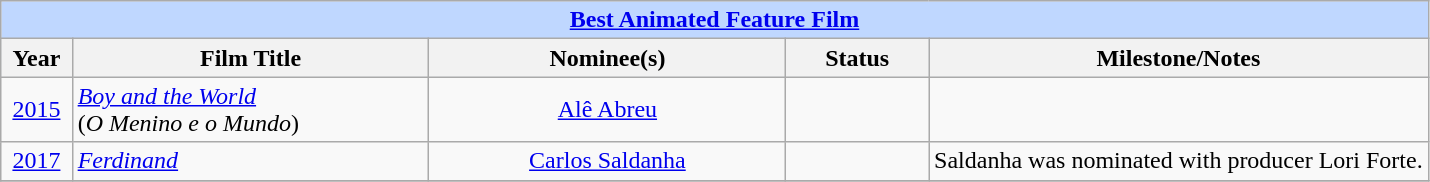<table class="wikitable" style="text-align: center">
<tr bgcolor=#bfd7ff>
<td colspan=6><strong><a href='#'>Best Animated Feature Film</a></strong></td>
</tr>
<tr ---- bgcolor=#ebf5ff>
<th width=5%>Year</th>
<th width=25%>Film Title</th>
<th width=25%>Nominee(s)</th>
<th width=10%>Status</th>
<th width=35%>Milestone/Notes</th>
</tr>
<tr>
<td><a href='#'>2015</a></td>
<td style="text-align: left"><em><a href='#'>Boy and the World</a></em><br>(<em>O Menino e o Mundo</em>)</td>
<td><a href='#'>Alê Abreu</a></td>
<td></td>
<td style="text-align: left"></td>
</tr>
<tr>
<td><a href='#'>2017</a></td>
<td style="text-align: left"><a href='#'><em>Ferdinand</em></a></td>
<td><a href='#'>Carlos Saldanha</a></td>
<td></td>
<td style="text-align: left">Saldanha was nominated with producer Lori Forte.</td>
</tr>
<tr>
</tr>
</table>
